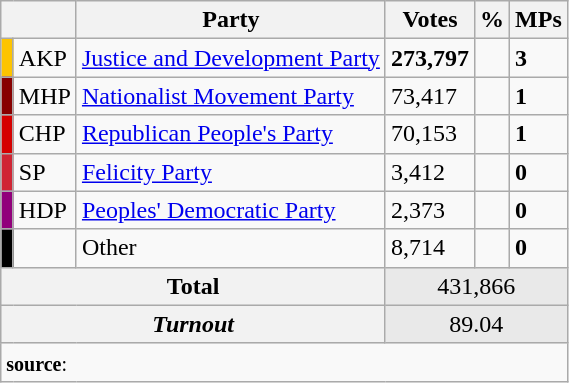<table class="wikitable">
<tr>
<th colspan="2" align="center"></th>
<th align="center">Party</th>
<th align="center">Votes</th>
<th align="center">%</th>
<th align="center">MPs</th>
</tr>
<tr align="left">
<td bgcolor="#FDC400" width="1"></td>
<td>AKP</td>
<td><a href='#'>Justice and Development Party</a></td>
<td><strong>273,797</strong></td>
<td><strong></strong></td>
<td><strong>3</strong></td>
</tr>
<tr align="left">
<td bgcolor="#870000" width="1"></td>
<td>MHP</td>
<td><a href='#'>Nationalist Movement Party</a></td>
<td>73,417</td>
<td></td>
<td><strong>1</strong></td>
</tr>
<tr align="left">
<td bgcolor="#d50000" width="1"></td>
<td>CHP</td>
<td><a href='#'>Republican People's Party</a></td>
<td>70,153</td>
<td></td>
<td><strong>1</strong></td>
</tr>
<tr align="left">
<td bgcolor="#D02433" width="1"></td>
<td>SP</td>
<td><a href='#'>Felicity Party</a></td>
<td>3,412</td>
<td></td>
<td><strong>0</strong></td>
</tr>
<tr align="left">
<td bgcolor="#91007B" width="1"></td>
<td>HDP</td>
<td><a href='#'>Peoples' Democratic Party</a></td>
<td>2,373</td>
<td></td>
<td><strong>0</strong></td>
</tr>
<tr align="left">
<td bgcolor=" " width="1"></td>
<td></td>
<td>Other</td>
<td>8,714</td>
<td></td>
<td><strong>0</strong></td>
</tr>
<tr align="left" style="background-color:#E9E9E9">
<th colspan="3" align="center"><strong>Total</strong></th>
<td colspan="5" align="center">431,866</td>
</tr>
<tr align="left" style="background-color:#E9E9E9">
<th colspan="3" align="center"><em>Turnout</em></th>
<td colspan="5" align="center">89.04</td>
</tr>
<tr>
<td colspan="9" align="left"><small><strong>source</strong>: </small></td>
</tr>
</table>
